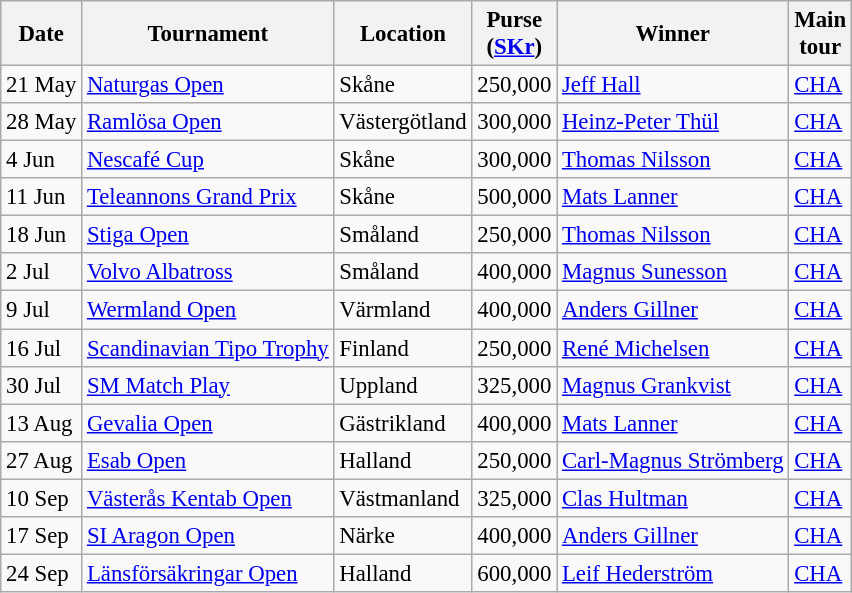<table class="wikitable" style="font-size:95%;">
<tr>
<th>Date</th>
<th>Tournament</th>
<th>Location</th>
<th>Purse<br>(<a href='#'>SKr</a>)</th>
<th>Winner</th>
<th>Main<br>tour</th>
</tr>
<tr>
<td>21 May</td>
<td><a href='#'>Naturgas Open</a></td>
<td>Skåne</td>
<td align=right>250,000</td>
<td> <a href='#'>Jeff Hall</a></td>
<td><a href='#'>CHA</a></td>
</tr>
<tr>
<td>28 May</td>
<td><a href='#'>Ramlösa Open</a></td>
<td>Västergötland</td>
<td align=right>300,000</td>
<td> <a href='#'>Heinz-Peter Thül</a></td>
<td><a href='#'>CHA</a></td>
</tr>
<tr>
<td>4 Jun</td>
<td><a href='#'>Nescafé Cup</a></td>
<td>Skåne</td>
<td align=right>300,000</td>
<td> <a href='#'>Thomas Nilsson</a></td>
<td><a href='#'>CHA</a></td>
</tr>
<tr>
<td>11 Jun</td>
<td><a href='#'>Teleannons Grand Prix</a></td>
<td>Skåne</td>
<td align=right>500,000</td>
<td> <a href='#'>Mats Lanner</a></td>
<td><a href='#'>CHA</a></td>
</tr>
<tr>
<td>18 Jun</td>
<td><a href='#'>Stiga Open</a></td>
<td>Småland</td>
<td align=right>250,000</td>
<td> <a href='#'>Thomas Nilsson</a></td>
<td><a href='#'>CHA</a></td>
</tr>
<tr>
<td>2 Jul</td>
<td><a href='#'>Volvo Albatross</a></td>
<td>Småland</td>
<td align=right>400,000</td>
<td> <a href='#'>Magnus Sunesson</a></td>
<td><a href='#'>CHA</a></td>
</tr>
<tr>
<td>9 Jul</td>
<td><a href='#'>Wermland Open</a></td>
<td>Värmland</td>
<td align=right>400,000</td>
<td> <a href='#'>Anders Gillner</a></td>
<td><a href='#'>CHA</a></td>
</tr>
<tr>
<td>16 Jul</td>
<td><a href='#'>Scandinavian Tipo Trophy</a></td>
<td>Finland</td>
<td align=right>250,000</td>
<td> <a href='#'>René Michelsen</a></td>
<td><a href='#'>CHA</a></td>
</tr>
<tr>
<td>30 Jul</td>
<td><a href='#'>SM Match Play</a></td>
<td>Uppland</td>
<td align=right>325,000</td>
<td> <a href='#'>Magnus Grankvist</a></td>
<td><a href='#'>CHA</a></td>
</tr>
<tr>
<td>13 Aug</td>
<td><a href='#'>Gevalia Open</a></td>
<td>Gästrikland</td>
<td align=right>400,000</td>
<td> <a href='#'>Mats Lanner</a></td>
<td><a href='#'>CHA</a></td>
</tr>
<tr>
<td>27 Aug</td>
<td><a href='#'>Esab Open</a></td>
<td>Halland</td>
<td align=right>250,000</td>
<td> <a href='#'>Carl-Magnus Strömberg</a></td>
<td><a href='#'>CHA</a></td>
</tr>
<tr>
<td>10 Sep</td>
<td><a href='#'>Västerås Kentab Open</a></td>
<td>Västmanland</td>
<td align=right>325,000</td>
<td> <a href='#'>Clas Hultman</a></td>
<td><a href='#'>CHA</a></td>
</tr>
<tr>
<td>17 Sep</td>
<td><a href='#'>SI Aragon Open</a></td>
<td>Närke</td>
<td align=right>400,000</td>
<td> <a href='#'>Anders Gillner</a></td>
<td><a href='#'>CHA</a></td>
</tr>
<tr>
<td>24 Sep</td>
<td><a href='#'>Länsförsäkringar Open</a></td>
<td>Halland</td>
<td align=right>600,000</td>
<td> <a href='#'>Leif Hederström</a></td>
<td><a href='#'>CHA</a></td>
</tr>
</table>
